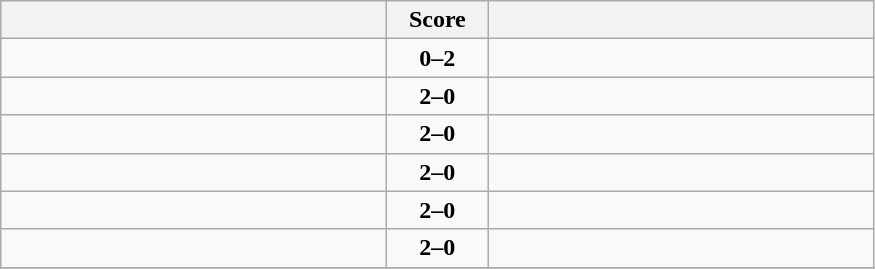<table class="wikitable" style="text-align: center; font-size:100% ">
<tr>
<th align="right" width="250"></th>
<th width="60">Score</th>
<th align="left" width="250"></th>
</tr>
<tr>
<td align=left></td>
<td align=center><strong>0–2</strong></td>
<td align=left><strong></strong></td>
</tr>
<tr>
<td align=left><strong></strong></td>
<td align=center><strong>2–0</strong></td>
<td align=left></td>
</tr>
<tr>
<td align=left><strong></strong></td>
<td align=center><strong>2–0</strong></td>
<td align=left></td>
</tr>
<tr>
<td align=left><strong></strong></td>
<td align=center><strong>2–0</strong></td>
<td align=left></td>
</tr>
<tr>
<td align=left><strong></strong></td>
<td align=center><strong>2–0</strong></td>
<td align=left></td>
</tr>
<tr>
<td align=left><strong></strong></td>
<td align=center><strong>2–0</strong></td>
<td align=left></td>
</tr>
<tr>
</tr>
</table>
